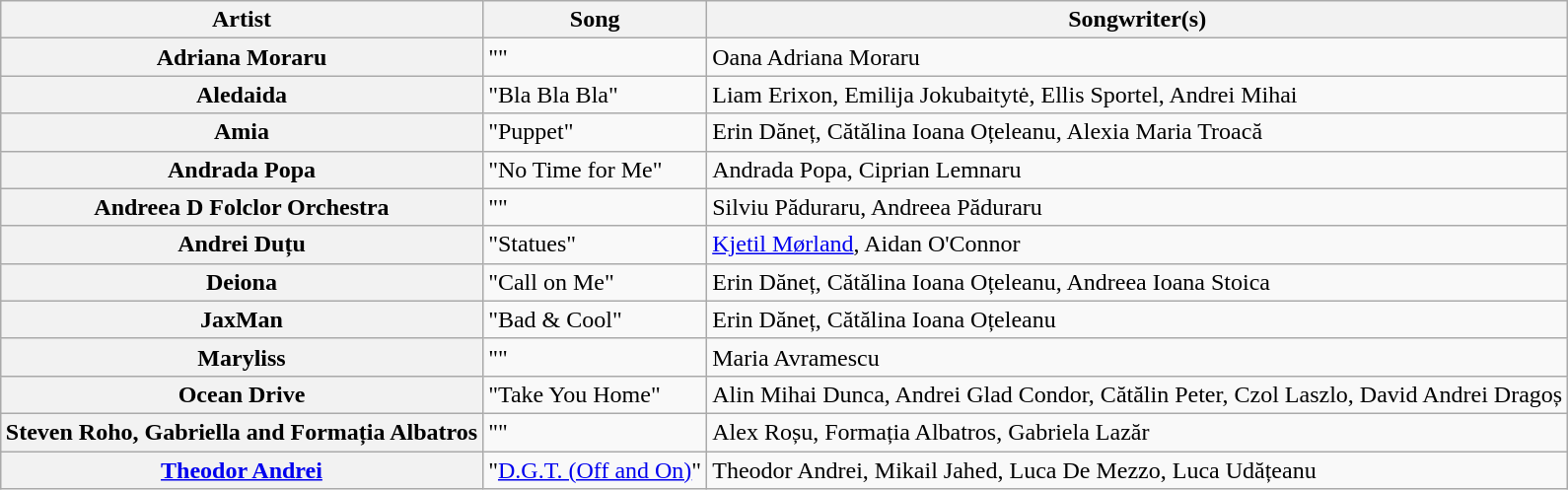<table class="sortable wikitable plainrowheaders" style="margin: 1em auto 1em auto">
<tr>
<th>Artist</th>
<th>Song</th>
<th class="unsortable">Songwriter(s)</th>
</tr>
<tr>
<th scope="row">Adriana Moraru</th>
<td>""</td>
<td>Oana Adriana Moraru</td>
</tr>
<tr>
<th scope="row">Aledaida</th>
<td>"Bla Bla Bla"</td>
<td>Liam Erixon, Emilija Jokubaitytė, Ellis Sportel, Andrei Mihai</td>
</tr>
<tr>
<th scope="row">Amia</th>
<td>"Puppet"</td>
<td>Erin Dăneț, Cătălina Ioana Oțeleanu, Alexia Maria Troacă</td>
</tr>
<tr>
<th scope="row">Andrada Popa</th>
<td>"No Time for Me"</td>
<td>Andrada Popa, Ciprian Lemnaru</td>
</tr>
<tr>
<th scope="row">Andreea D Folclor Orchestra</th>
<td>""</td>
<td>Silviu Păduraru, Andreea Păduraru</td>
</tr>
<tr>
<th scope="row">Andrei Duțu</th>
<td>"Statues"</td>
<td><a href='#'>Kjetil Mørland</a>, Aidan O'Connor</td>
</tr>
<tr>
<th scope="row">Deiona</th>
<td>"Call on Me"</td>
<td>Erin Dăneț, Cătălina Ioana Oțeleanu, Andreea Ioana Stoica</td>
</tr>
<tr>
<th scope="row">JaxMan</th>
<td>"Bad & Cool"</td>
<td>Erin Dăneț, Cătălina Ioana Oțeleanu</td>
</tr>
<tr>
<th scope="row">Maryliss</th>
<td>""</td>
<td>Maria Avramescu</td>
</tr>
<tr>
<th scope="row">Ocean Drive</th>
<td>"Take You Home"</td>
<td>Alin Mihai Dunca, Andrei Glad Condor, Cătălin Peter, Czol Laszlo, David Andrei Dragoș</td>
</tr>
<tr>
<th scope="row">Steven Roho, Gabriella and Formația Albatros</th>
<td>""</td>
<td>Alex Roșu, Formația Albatros, Gabriela Lazăr</td>
</tr>
<tr>
<th scope="row"><a href='#'>Theodor Andrei</a></th>
<td>"<a href='#'>D.G.T. (Off and On)</a>"</td>
<td>Theodor Andrei, Mikail Jahed, Luca De Mezzo, Luca Udățeanu</td>
</tr>
</table>
